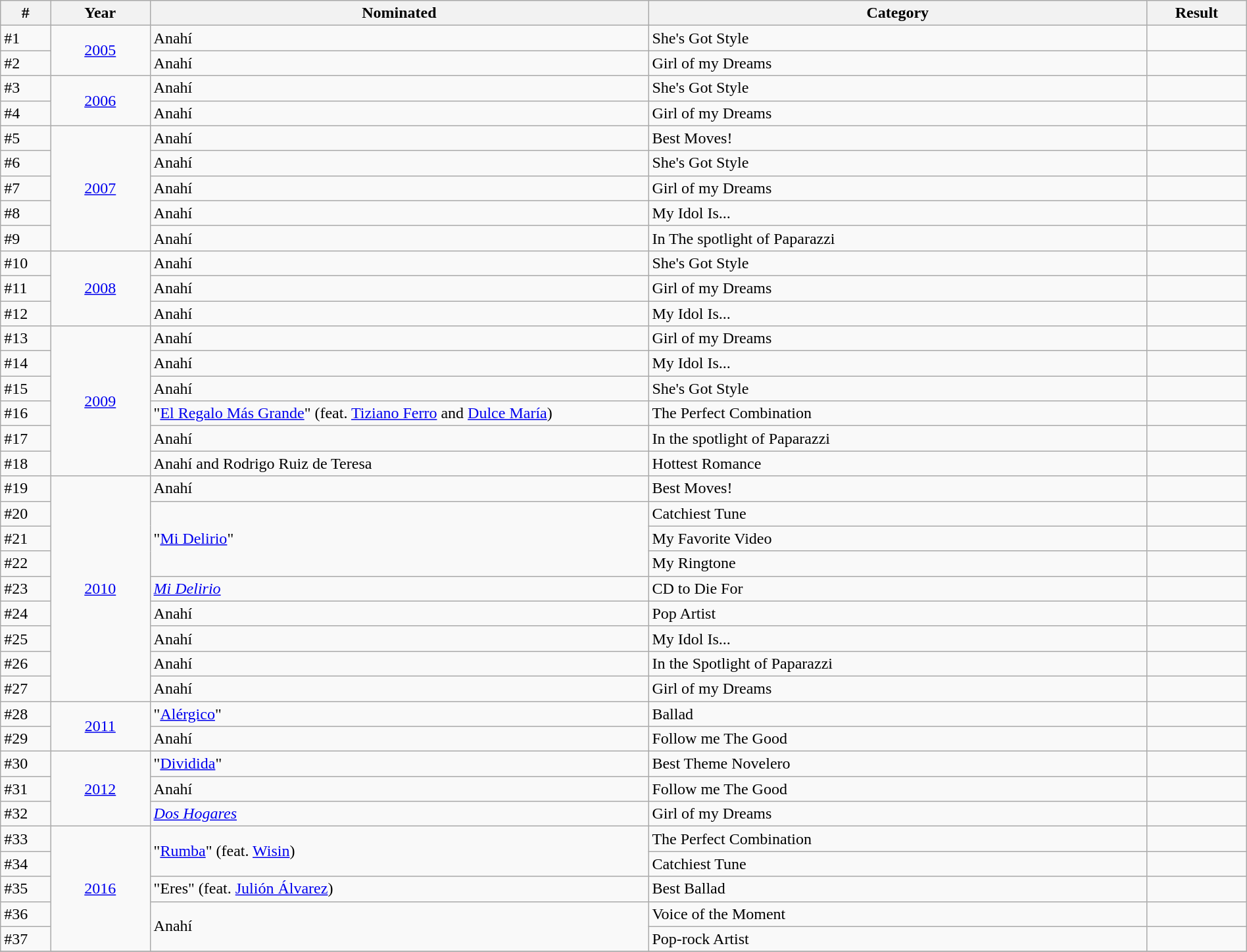<table class="wikitable" width=100%>
<tr>
<th width="2.5%">#</th>
<th width="5%">Year</th>
<th width="25%">Nominated</th>
<th width="25%">Category</th>
<th width="5%">Result</th>
</tr>
<tr>
<td>#1</td>
<td rowspan="2" align="center"><a href='#'>2005</a></td>
<td>Anahí</td>
<td>She's Got Style</td>
<td></td>
</tr>
<tr>
<td>#2</td>
<td>Anahí</td>
<td>Girl of my Dreams</td>
<td></td>
</tr>
<tr>
<td>#3</td>
<td rowspan="2" align="center"><a href='#'>2006</a></td>
<td>Anahí</td>
<td>She's Got Style</td>
<td></td>
</tr>
<tr>
<td>#4</td>
<td>Anahí</td>
<td>Girl of my Dreams</td>
<td></td>
</tr>
<tr>
<td>#5</td>
<td rowspan="5" align="center"><a href='#'>2007</a></td>
<td>Anahí</td>
<td>Best Moves!</td>
<td></td>
</tr>
<tr>
<td>#6</td>
<td>Anahí</td>
<td>She's Got Style</td>
<td></td>
</tr>
<tr>
<td>#7</td>
<td>Anahí</td>
<td>Girl of my Dreams</td>
<td></td>
</tr>
<tr>
<td>#8</td>
<td>Anahí</td>
<td>My Idol Is...</td>
<td></td>
</tr>
<tr>
<td>#9</td>
<td>Anahí</td>
<td>In The spotlight of Paparazzi</td>
<td></td>
</tr>
<tr>
<td>#10</td>
<td rowspan="3" align="center"><a href='#'>2008</a></td>
<td>Anahí</td>
<td>She's Got Style</td>
<td></td>
</tr>
<tr>
<td>#11</td>
<td>Anahí</td>
<td>Girl of my Dreams</td>
<td></td>
</tr>
<tr>
<td>#12</td>
<td>Anahí</td>
<td>My Idol Is...</td>
<td></td>
</tr>
<tr>
<td>#13</td>
<td rowspan="6" align="center"><a href='#'>2009</a></td>
<td>Anahí</td>
<td>Girl of my Dreams</td>
<td></td>
</tr>
<tr>
<td>#14</td>
<td>Anahí</td>
<td>My Idol Is...</td>
<td></td>
</tr>
<tr>
<td>#15</td>
<td>Anahí</td>
<td>She's Got Style</td>
<td></td>
</tr>
<tr>
<td>#16</td>
<td>"<a href='#'>El Regalo Más Grande</a>" (feat. <a href='#'>Tiziano Ferro</a> and <a href='#'>Dulce María</a>)</td>
<td>The Perfect Combination</td>
<td></td>
</tr>
<tr>
<td>#17</td>
<td>Anahí</td>
<td>In the spotlight of Paparazzi</td>
<td></td>
</tr>
<tr>
<td>#18</td>
<td>Anahí and Rodrigo Ruiz de Teresa</td>
<td>Hottest Romance</td>
<td></td>
</tr>
<tr>
<td>#19</td>
<td rowspan="9" align="center"><a href='#'>2010</a></td>
<td>Anahí</td>
<td>Best Moves!</td>
<td></td>
</tr>
<tr>
<td>#20</td>
<td rowspan="3">"<a href='#'>Mi Delirio</a>"</td>
<td>Catchiest Tune</td>
<td></td>
</tr>
<tr>
<td>#21</td>
<td>My Favorite Video</td>
<td></td>
</tr>
<tr>
<td>#22</td>
<td>My Ringtone</td>
<td></td>
</tr>
<tr>
<td>#23</td>
<td><em><a href='#'>Mi Delirio</a></em></td>
<td>CD to Die For</td>
<td></td>
</tr>
<tr>
<td>#24</td>
<td>Anahí</td>
<td>Pop Artist</td>
<td></td>
</tr>
<tr>
<td>#25</td>
<td>Anahí</td>
<td>My Idol Is...</td>
<td></td>
</tr>
<tr>
<td>#26</td>
<td>Anahí</td>
<td>In the Spotlight of Paparazzi</td>
<td></td>
</tr>
<tr>
<td>#27</td>
<td>Anahí</td>
<td>Girl of my Dreams</td>
<td></td>
</tr>
<tr>
<td>#28</td>
<td rowspan="2" align="center"><a href='#'>2011</a></td>
<td>"<a href='#'>Alérgico</a>"</td>
<td>Ballad</td>
<td></td>
</tr>
<tr>
<td>#29</td>
<td>Anahí</td>
<td>Follow me The Good</td>
<td></td>
</tr>
<tr>
<td>#30</td>
<td rowspan="3" align="center"><a href='#'>2012</a></td>
<td>"<a href='#'>Dividida</a>"</td>
<td>Best Theme Novelero</td>
<td></td>
</tr>
<tr>
<td>#31</td>
<td>Anahí</td>
<td>Follow me The Good</td>
<td></td>
</tr>
<tr>
<td>#32</td>
<td><em><a href='#'>Dos Hogares</a></em></td>
<td>Girl of my Dreams</td>
<td></td>
</tr>
<tr>
<td>#33</td>
<td rowspan="5" align="center"><a href='#'>2016</a></td>
<td rowspan="2">"<a href='#'>Rumba</a>" (feat. <a href='#'>Wisin</a>)</td>
<td>The Perfect Combination</td>
<td></td>
</tr>
<tr>
<td>#34</td>
<td>Catchiest Tune</td>
<td></td>
</tr>
<tr>
<td>#35</td>
<td>"Eres" (feat. <a href='#'>Julión Álvarez</a>)</td>
<td>Best Ballad</td>
<td></td>
</tr>
<tr>
<td>#36</td>
<td rowspan="2">Anahí</td>
<td>Voice of the Moment</td>
<td></td>
</tr>
<tr>
<td>#37</td>
<td>Pop-rock Artist</td>
<td></td>
</tr>
<tr>
</tr>
</table>
